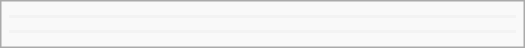<table class="infobox" width=350>
<tr>
<td></td>
</tr>
<tr style="background-color:#f3f3f3">
<td></td>
</tr>
<tr>
<td></td>
</tr>
<tr>
</tr>
<tr style="background-color:#f3f3f3">
<td></td>
</tr>
<tr>
<td></td>
</tr>
</table>
